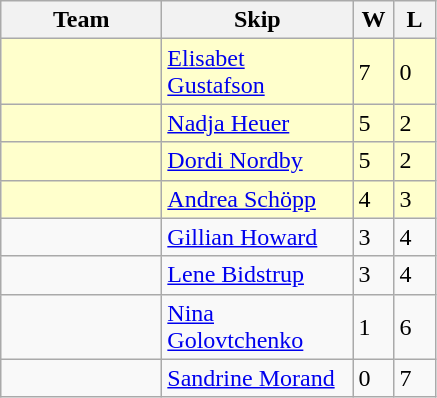<table class="wikitable">
<tr>
<th width="100">Team</th>
<th width="120">Skip</th>
<th width="20">W</th>
<th width="20">L</th>
</tr>
<tr bgcolor="#ffffcc">
<td></td>
<td><a href='#'>Elisabet Gustafson</a></td>
<td>7</td>
<td>0</td>
</tr>
<tr bgcolor="#ffffcc">
<td></td>
<td><a href='#'>Nadja Heuer</a></td>
<td>5</td>
<td>2</td>
</tr>
<tr bgcolor="#ffffcc">
<td></td>
<td><a href='#'>Dordi Nordby</a></td>
<td>5</td>
<td>2</td>
</tr>
<tr bgcolor="#ffffcc">
<td></td>
<td><a href='#'>Andrea Schöpp</a></td>
<td>4</td>
<td>3</td>
</tr>
<tr>
<td></td>
<td><a href='#'>Gillian Howard</a></td>
<td>3</td>
<td>4</td>
</tr>
<tr>
<td></td>
<td><a href='#'>Lene Bidstrup</a></td>
<td>3</td>
<td>4</td>
</tr>
<tr>
<td></td>
<td><a href='#'>Nina Golovtchenko</a></td>
<td>1</td>
<td>6</td>
</tr>
<tr>
<td></td>
<td><a href='#'>Sandrine Morand</a></td>
<td>0</td>
<td>7</td>
</tr>
</table>
